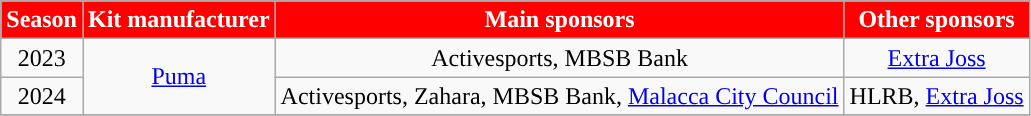<table class="wikitable" style="text-align: center">
<tr>
<th style="background:red; color:white; ">Season</th>
<th style="background:red; color:white; ">Kit manufacturer</th>
<th style="background:red; color:white; ">Main sponsors</th>
<th style="background:red; color:white; ">Other sponsors</th>
</tr>
<tr>
<td>2023</td>
<td rowspan=2><a href='#'>Puma</a></td>
<td>Activesports, MBSB Bank</td>
<td><a href='#'>Extra Joss</a></td>
</tr>
<tr>
<td>2024</td>
<td>Activesports, Zahara, MBSB Bank, <a href='#'>Malacca City Council</a></td>
<td>HLRB, <a href='#'>Extra Joss</a></td>
</tr>
<tr>
</tr>
</table>
